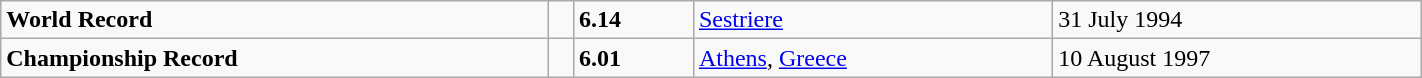<table class="wikitable" width=75%>
<tr>
<td><strong>World Record</strong></td>
<td></td>
<td><strong>6.14</strong></td>
<td><a href='#'>Sestriere</a></td>
<td>31 July 1994</td>
</tr>
<tr>
<td><strong>Championship Record</strong></td>
<td></td>
<td><strong>6.01</strong></td>
<td><a href='#'>Athens</a>, <a href='#'>Greece</a></td>
<td>10 August 1997</td>
</tr>
</table>
